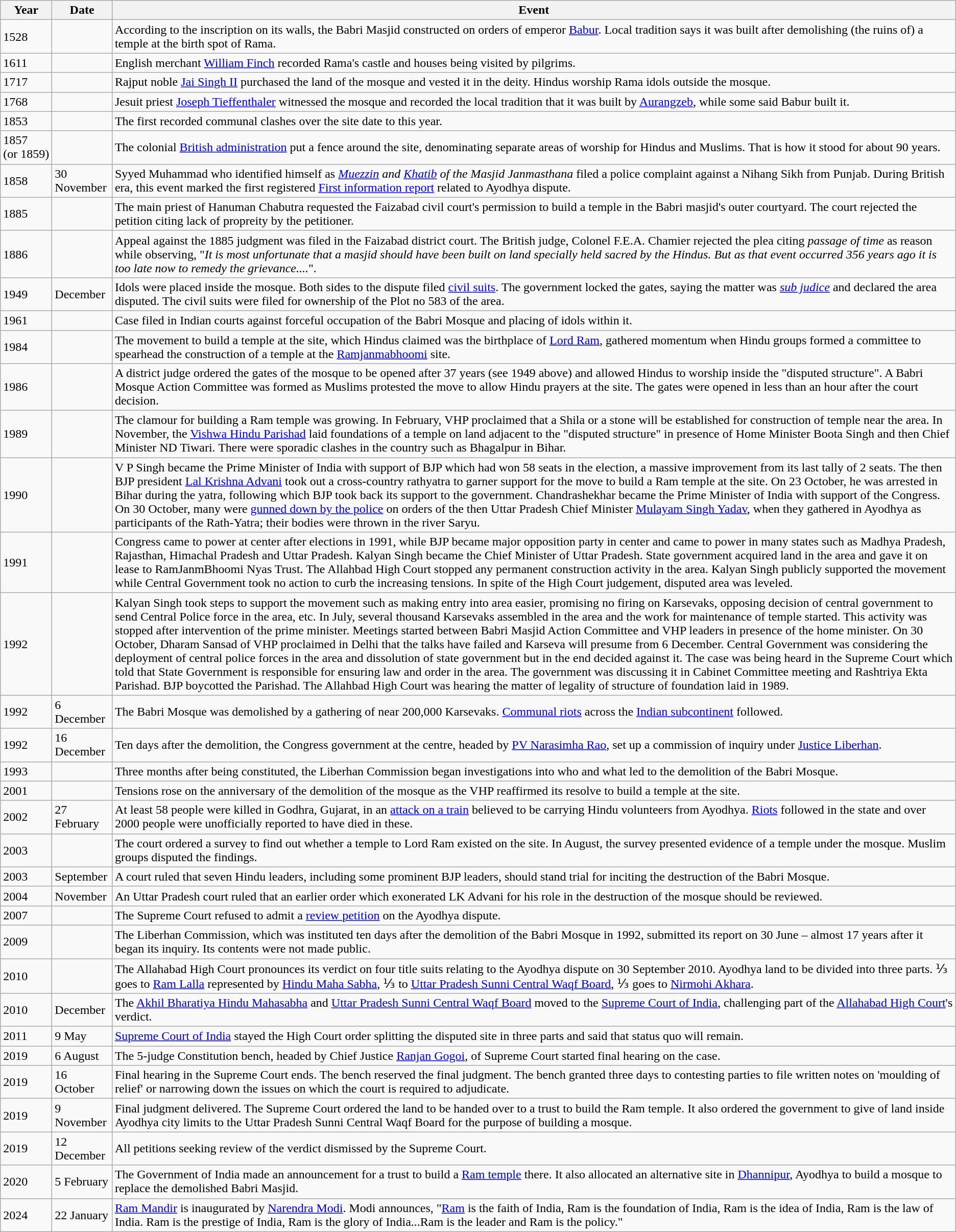<table class="wikitable">
<tr>
<th width="60">Year</th>
<th>Date</th>
<th>Event</th>
</tr>
<tr>
<td>1528</td>
<td></td>
<td>According to the inscription on its walls, the Babri Masjid constructed on orders of emperor <a href='#'>Babur</a>.  Local tradition says it was built after demolishing (the ruins of) a temple at the birth spot of Rama.</td>
</tr>
<tr>
<td>1611</td>
<td></td>
<td>English merchant <a href='#'>William Finch</a> recorded Rama's castle and houses being visited by pilgrims.</td>
</tr>
<tr>
<td>1717</td>
<td></td>
<td>Rajput noble <a href='#'>Jai Singh II</a> purchased the land of the mosque and vested it in the deity. Hindus worship Rama idols outside the mosque.</td>
</tr>
<tr>
<td>1768</td>
<td></td>
<td>Jesuit priest <a href='#'>Joseph Tieffenthaler</a> witnessed the mosque and recorded the local tradition that it was built by <a href='#'>Aurangzeb</a>, while some said Babur built it.</td>
</tr>
<tr>
<td>1853</td>
<td></td>
<td>The first recorded communal clashes over the site date to this year.</td>
</tr>
<tr>
<td>1857 <br>(or 1859)</td>
<td></td>
<td>The colonial <a href='#'>British administration</a> put a fence around the site, denominating separate areas of worship for Hindus and Muslims. That is how it stood for about 90 years.</td>
</tr>
<tr>
<td>1858</td>
<td>30 November</td>
<td>Syyed Muhammad who identified himself as <em><a href='#'>Muezzin</a> and <a href='#'>Khatib</a> of the Masjid Janmasthana</em> filed a police complaint against a Nihang Sikh from Punjab. During British era, this event marked the first registered <a href='#'>First information report</a> related to Ayodhya dispute.</td>
</tr>
<tr>
<td>1885</td>
<td></td>
<td>The main priest of Hanuman Chabutra requested the Faizabad civil court's permission to build a temple in the Babri masjid's outer courtyard. The court rejected the petition citing lack of propreity by the petitioner.</td>
</tr>
<tr>
<td>1886</td>
<td></td>
<td>Appeal against the 1885 judgment was filed in the Faizabad district court. The British judge, Colonel F.E.A. Chamier rejected the plea citing <em>passage of time</em> as reason while observing, "<em>It is most unfortunate that a masjid should have been built on land specially held sacred by the Hindus. But as that event occurred 356 years ago it is too late now to remedy the grievance....</em>".</td>
</tr>
<tr>
<td>1949</td>
<td>December</td>
<td>Idols were placed inside the mosque. Both sides to the dispute filed <a href='#'>civil suits</a>. The government locked the gates, saying the matter was <em><a href='#'>sub judice</a></em> and declared the area disputed. The civil suits were filed for ownership of the Plot no 583 of the area.</td>
</tr>
<tr>
<td>1961</td>
<td></td>
<td>Case filed in Indian courts against forceful occupation of the Babri Mosque and placing of idols within it.</td>
</tr>
<tr>
<td>1984</td>
<td></td>
<td>The movement to build a temple at the site, which Hindus claimed was the birthplace of <a href='#'>Lord Ram</a>, gathered momentum when Hindu groups formed a committee to spearhead the construction of a temple at the <a href='#'>Ramjanmabhoomi</a> site.</td>
</tr>
<tr>
<td>1986</td>
<td></td>
<td>A district judge ordered the gates of the mosque to be opened after 37 years (see 1949 above) and allowed Hindus to worship inside the "disputed structure". A Babri Mosque Action Committee was formed as Muslims protested the move to allow Hindu prayers at the site. The gates were opened in less than an hour after the court decision.</td>
</tr>
<tr>
<td>1989</td>
<td></td>
<td>The clamour for building a Ram temple was growing. In February, VHP proclaimed that a Shila or a stone will be established for construction of temple near the area. In November, the <a href='#'>Vishwa Hindu Parishad</a> laid foundations of a temple on land adjacent to the "disputed structure" in presence of Home Minister Boota Singh and then Chief Minister ND Tiwari. There were sporadic clashes in the country such as Bhagalpur in Bihar.</td>
</tr>
<tr>
<td>1990</td>
<td></td>
<td>V P Singh became the Prime Minister of India with support of BJP which had won 58 seats in the election, a massive improvement from its last tally of 2 seats. The then BJP president <a href='#'>Lal Krishna Advani</a> took out a cross-country rathyatra to garner support for the move to build a Ram temple at the site. On 23 October, he was arrested in Bihar during the yatra, following which BJP took back its support to the government. Chandrashekhar became the Prime Minister of India with support of the Congress. On 30 October, many were <a href='#'>gunned down by the police</a> on orders of the then Uttar Pradesh Chief Minister <a href='#'>Mulayam Singh Yadav</a>, when they gathered in Ayodhya as participants of the Rath-Yatra; their bodies were thrown in the river Saryu.</td>
</tr>
<tr>
<td>1991</td>
<td></td>
<td>Congress came to power at center after elections in 1991, while BJP became major opposition party in center and came to power in many states such as Madhya Pradesh, Rajasthan, Himachal Pradesh and Uttar Pradesh. Kalyan Singh became the Chief Minister of Uttar Pradesh. State government acquired  land in the area and gave it on lease to RamJanmBhoomi Nyas Trust. The Allahbad High Court stopped any permanent construction activity in the area. Kalyan Singh publicly supported the movement while Central Government took no action to curb the increasing tensions. In spite of the High Court judgement, disputed area was leveled.</td>
</tr>
<tr>
<td>1992</td>
<td></td>
<td>Kalyan Singh took steps to support the movement such as making entry into area easier, promising no firing on Karsevaks, opposing decision of central government to send Central Police force in the area, etc. In July, several thousand Karsevaks assembled in the area and the work for maintenance of temple started. This activity was stopped after intervention of the prime minister. Meetings started between Babri Masjid Action Committee and VHP leaders in presence of the home minister. On 30 October, Dharam Sansad of VHP proclaimed in Delhi that the talks have failed and Karseva will presume from 6 December. Central Government was considering the deployment of central police forces in the area and dissolution of state government but in the end decided against it. The case was being heard in the Supreme Court which told that State Government is responsible for ensuring law and order in the area. The government was discussing it in Cabinet Committee meeting and Rashtriya Ekta Parishad. BJP boycotted the Parishad. The Allahbad High Court was hearing the matter of legality of structure of foundation laid in 1989.</td>
</tr>
<tr>
<td>1992</td>
<td>6 December</td>
<td>The Babri Mosque was demolished by a gathering of near 200,000 Karsevaks. <a href='#'>Communal riots</a> across the <a href='#'>Indian subcontinent</a> followed.</td>
</tr>
<tr>
<td>1992</td>
<td>16 December</td>
<td>Ten days after the demolition, the Congress government at the centre, headed by <a href='#'>PV Narasimha Rao</a>, set up a commission of inquiry under <a href='#'>Justice Liberhan</a>.</td>
</tr>
<tr>
<td>1993</td>
<td></td>
<td>Three months after being constituted, the Liberhan Commission began investigations into who and what led to the demolition of the Babri Mosque.</td>
</tr>
<tr>
<td>2001</td>
<td></td>
<td>Tensions rose on the anniversary of the demolition of the mosque as the VHP reaffirmed its resolve to build a temple at the site.</td>
</tr>
<tr>
<td>2002</td>
<td>27 February</td>
<td>At least 58 people were killed in Godhra, Gujarat, in an <a href='#'>attack on a train</a> believed to be carrying Hindu volunteers from Ayodhya. <a href='#'>Riots</a> followed in the state and over 2000 people were unofficially reported to have died in these.</td>
</tr>
<tr>
<td>2003</td>
<td></td>
<td>The court ordered a survey to find out whether a temple to Lord Ram existed on the site. In August, the survey presented evidence of a temple under the mosque. Muslim groups disputed the findings.</td>
</tr>
<tr>
<td>2003</td>
<td>September</td>
<td>A court ruled that seven Hindu leaders, including some prominent BJP leaders, should stand trial for inciting the destruction of the Babri Mosque.</td>
</tr>
<tr>
<td>2004</td>
<td>November</td>
<td>An Uttar Pradesh court ruled that an earlier order which exonerated LK Advani for his role in the destruction of the mosque should be reviewed.</td>
</tr>
<tr>
<td>2007</td>
<td></td>
<td>The Supreme Court refused to admit a <a href='#'>review petition</a> on the Ayodhya dispute.</td>
</tr>
<tr>
<td>2009</td>
<td></td>
<td>The Liberhan Commission, which was instituted ten days after the demolition of the Babri Mosque in 1992, submitted its report on 30 June – almost 17 years after it began its inquiry. Its contents were not made public.</td>
</tr>
<tr>
<td>2010</td>
<td></td>
<td>The Allahabad High Court pronounces its verdict on four title suits relating to the Ayodhya dispute on 30 September 2010. Ayodhya land to be divided into three parts. ⅓ goes to <a href='#'>Ram Lalla</a> represented by <a href='#'>Hindu Maha Sabha</a>, ⅓ to <a href='#'>Uttar Pradesh Sunni Central Waqf Board</a>, ⅓ goes to <a href='#'>Nirmohi Akhara</a>.</td>
</tr>
<tr>
<td>2010</td>
<td>December</td>
<td>The <a href='#'>Akhil Bharatiya Hindu Mahasabha</a> and <a href='#'>Uttar Pradesh Sunni Central Waqf Board</a> moved to the <a href='#'>Supreme Court of India</a>, challenging part of the <a href='#'>Allahabad High Court</a>'s verdict.</td>
</tr>
<tr>
<td>2011</td>
<td>9 May</td>
<td><a href='#'>Supreme Court of India</a> stayed the High Court order splitting the disputed site in three parts and said that status quo will remain.</td>
</tr>
<tr 16 October>
<td>2019</td>
<td>6 August</td>
<td>The 5-judge Constitution bench, headed by Chief Justice <a href='#'>Ranjan Gogoi</a>, of Supreme Court started final hearing on the case.</td>
</tr>
<tr>
<td>2019</td>
<td>16 October</td>
<td>Final hearing in the Supreme Court ends. The bench reserved the final judgment. The bench granted three days to contesting parties to file written notes on 'moulding of relief' or narrowing down the issues on which the court is required to adjudicate.</td>
</tr>
<tr>
<td>2019</td>
<td>9 November</td>
<td>Final judgment delivered. The Supreme Court ordered the land to be handed over to a trust to build the Ram temple. It also ordered the government to give  of land inside Ayodhya city limits to the Uttar Pradesh Sunni Central Waqf Board for the purpose of building a mosque.</td>
</tr>
<tr>
<td>2019</td>
<td>12 December</td>
<td>All petitions seeking review of the verdict dismissed by the Supreme Court.</td>
</tr>
<tr>
<td>2020</td>
<td>5 February</td>
<td>The Government of India made an announcement for a trust to build a <a href='#'>Ram temple</a> there. It also allocated an alternative site in <a href='#'>Dhannipur</a>, Ayodhya to build a mosque to replace the demolished Babri Masjid.</td>
</tr>
<tr>
<td>2024</td>
<td>22 January</td>
<td><a href='#'>Ram Mandir</a> is inaugurated by <a href='#'>Narendra Modi</a>. Modi announces, "<a href='#'>Ram</a> is the faith of India, Ram is the foundation of India, Ram is the idea of India, Ram is the law of India. Ram is the prestige of India, Ram is the glory of India...Ram is the leader and Ram is the policy."</td>
</tr>
</table>
